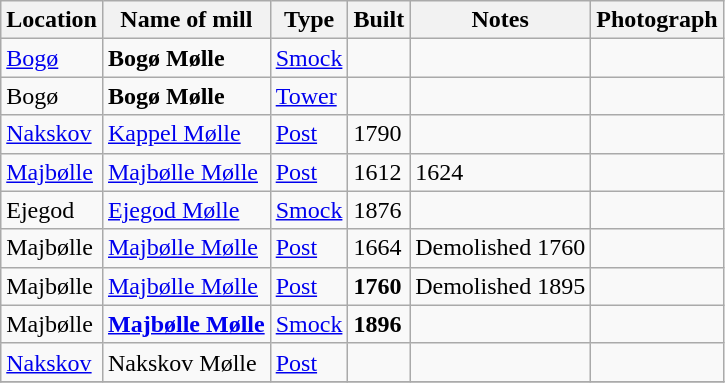<table class="wikitable">
<tr>
<th>Location</th>
<th>Name of mill</th>
<th>Type</th>
<th>Built</th>
<th>Notes</th>
<th>Photograph</th>
</tr>
<tr>
<td><a href='#'>Bogø</a></td>
<td><strong>Bogø Mølle</strong></td>
<td><a href='#'>Smock</a></td>
<td></td>
<td></td>
<td></td>
</tr>
<tr>
<td>Bogø</td>
<td><strong>Bogø Mølle</strong></td>
<td><a href='#'>Tower</a></td>
<td></td>
<td></td>
<td></td>
</tr>
<tr>
<td><a href='#'>Nakskov</a></td>
<td><a href='#'>Kappel Mølle</a></td>
<td><a href='#'>Post</a></td>
<td>1790</td>
<td></td>
<td></td>
</tr>
<tr>
<td><a href='#'>Majbølle</a></td>
<td><a href='#'>Majbølle Mølle</a></td>
<td><a href='#'>Post</a></td>
<td>1612</td>
<td>1624</td>
</tr>
<tr>
<td>Ejegod</td>
<td><a href='#'>Ejegod Mølle</a></td>
<td><a href='#'>Smock</a></td>
<td>1876</td>
<td></td>
<td></td>
</tr>
<tr>
<td>Majbølle</td>
<td><a href='#'>Majbølle Mølle</a></td>
<td><a href='#'>Post</a></td>
<td>1664</td>
<td>Demolished 1760</td>
<td></td>
</tr>
<tr>
<td>Majbølle</td>
<td><a href='#'>Majbølle Mølle</a></td>
<td><a href='#'>Post</a></td>
<td><strong>1760</strong></td>
<td>Demolished 1895</td>
<td></td>
</tr>
<tr>
<td>Majbølle</td>
<td><strong><a href='#'>Majbølle Mølle</a></strong></td>
<td><a href='#'>Smock</a></td>
<td><strong>1896</strong></td>
<td></td>
<td></td>
</tr>
<tr>
<td><a href='#'>Nakskov</a></td>
<td>Nakskov Mølle</td>
<td><a href='#'>Post</a></td>
<td></td>
<td></td>
<td></td>
</tr>
<tr>
</tr>
</table>
